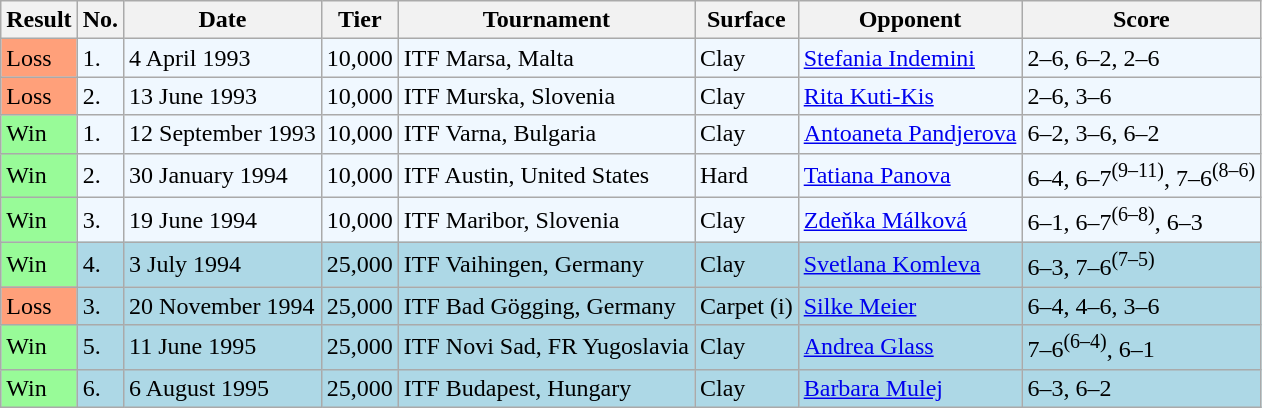<table class="sortable wikitable">
<tr>
<th>Result</th>
<th>No.</th>
<th>Date</th>
<th>Tier</th>
<th>Tournament</th>
<th>Surface</th>
<th>Opponent</th>
<th class="unsortable">Score</th>
</tr>
<tr style="background:#f0f8ff;">
<td style="background:#ffa07a;">Loss</td>
<td>1.</td>
<td>4 April 1993</td>
<td>10,000</td>
<td>ITF Marsa, Malta</td>
<td>Clay</td>
<td> <a href='#'>Stefania Indemini</a></td>
<td>2–6, 6–2, 2–6</td>
</tr>
<tr style="background:#f0f8ff;">
<td style="background:#ffa07a;">Loss</td>
<td>2.</td>
<td>13 June 1993</td>
<td>10,000</td>
<td>ITF Murska, Slovenia</td>
<td>Clay</td>
<td> <a href='#'>Rita Kuti-Kis</a></td>
<td>2–6, 3–6</td>
</tr>
<tr style="background:#f0f8ff;">
<td style="background:#98fb98;">Win</td>
<td>1.</td>
<td>12 September 1993</td>
<td>10,000</td>
<td>ITF Varna, Bulgaria</td>
<td>Clay</td>
<td> <a href='#'>Antoaneta Pandjerova</a></td>
<td>6–2, 3–6, 6–2</td>
</tr>
<tr style="background:#f0f8ff;">
<td style="background:#98fb98;">Win</td>
<td>2.</td>
<td>30 January 1994</td>
<td>10,000</td>
<td>ITF Austin, United States</td>
<td>Hard</td>
<td> <a href='#'>Tatiana Panova</a></td>
<td>6–4, 6–7<sup>(9–11)</sup>, 7–6<sup>(8–6)</sup></td>
</tr>
<tr style="background:#f0f8ff;">
<td style="background:#98fb98;">Win</td>
<td>3.</td>
<td>19 June 1994</td>
<td>10,000</td>
<td>ITF Maribor, Slovenia</td>
<td>Clay</td>
<td> <a href='#'>Zdeňka Málková</a></td>
<td>6–1, 6–7<sup>(6–8)</sup>, 6–3</td>
</tr>
<tr style="background:lightblue;">
<td style="background:#98fb98;">Win</td>
<td>4.</td>
<td>3 July 1994</td>
<td>25,000</td>
<td>ITF Vaihingen, Germany</td>
<td>Clay</td>
<td> <a href='#'>Svetlana Komleva</a></td>
<td>6–3, 7–6<sup>(7–5)</sup></td>
</tr>
<tr style="background:lightblue;">
<td style="background:#ffa07a;">Loss</td>
<td>3.</td>
<td>20 November 1994</td>
<td>25,000</td>
<td>ITF Bad Gögging, Germany</td>
<td>Carpet (i)</td>
<td> <a href='#'>Silke Meier</a></td>
<td>6–4, 4–6, 3–6</td>
</tr>
<tr style="background:lightblue;">
<td style="background:#98fb98;">Win</td>
<td>5.</td>
<td>11 June 1995</td>
<td>25,000</td>
<td>ITF Novi Sad, FR Yugoslavia</td>
<td>Clay</td>
<td> <a href='#'>Andrea Glass</a></td>
<td>7–6<sup>(6–4)</sup>, 6–1</td>
</tr>
<tr style="background:lightblue;">
<td style="background:#98fb98;">Win</td>
<td>6.</td>
<td>6 August 1995</td>
<td>25,000</td>
<td>ITF Budapest, Hungary</td>
<td>Clay</td>
<td> <a href='#'>Barbara Mulej</a></td>
<td>6–3, 6–2</td>
</tr>
</table>
